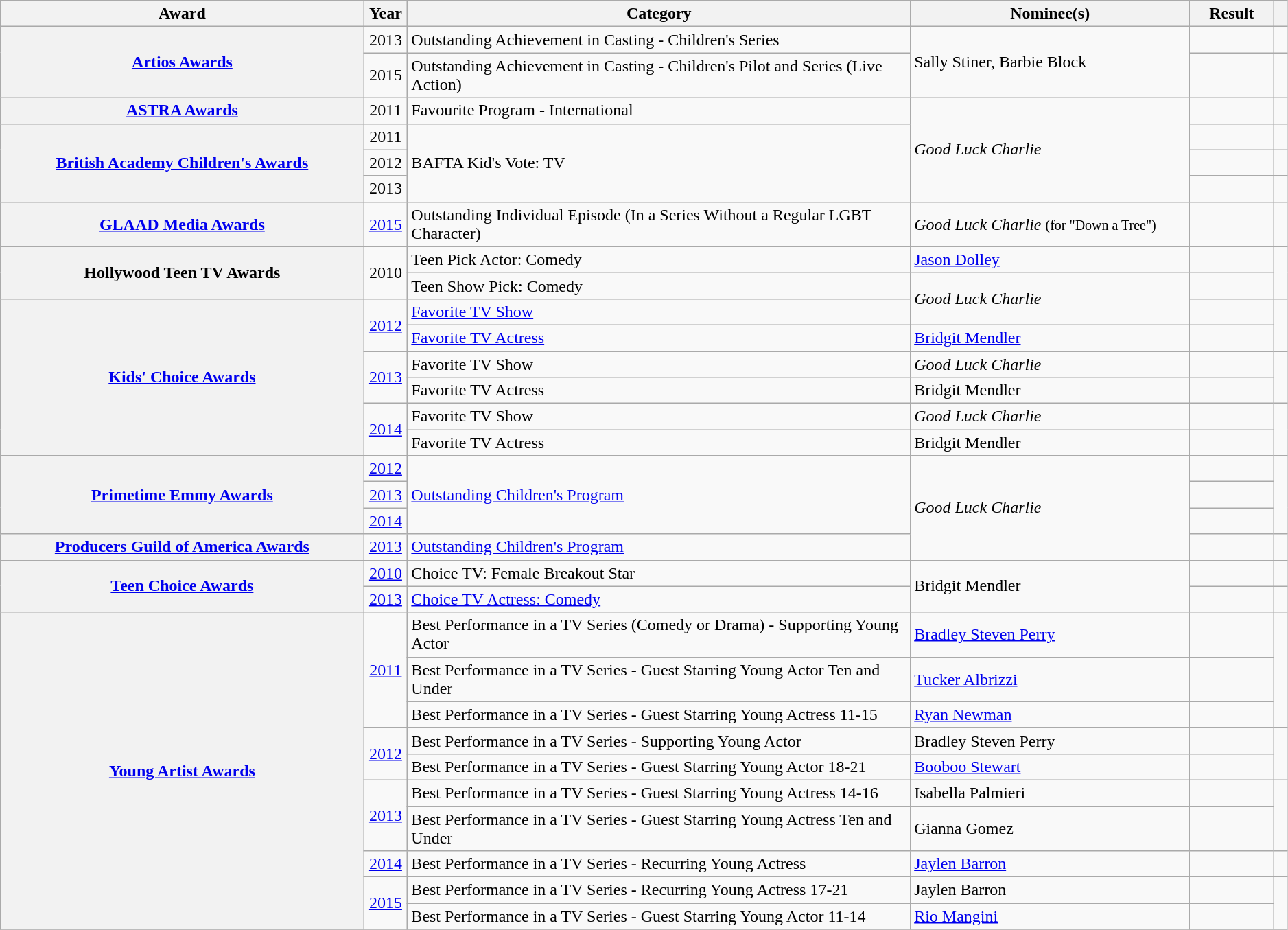<table class="wikitable sortable plainrowheaders" style="width:99%">
<tr>
<th scope="col" style="width:26%;">Award</th>
<th scope="col" style="width:3%;">Year</th>
<th scope="col" style="width:36%;">Category</th>
<th scope="col" style="width:20%;">Nominee(s)</th>
<th scope="col" style="width:6%;">Result</th>
<th scope="col" class="unsortable" style="width:1%;"></th>
</tr>
<tr>
<th scope="row" rowspan=2><a href='#'>Artios Awards</a></th>
<td style="text-align: center;">2013</td>
<td>Outstanding Achievement in Casting - Children's Series</td>
<td rowspan=2>Sally Stiner, Barbie Block</td>
<td></td>
<td align="center"></td>
</tr>
<tr>
<td style="text-align: center;">2015</td>
<td>Outstanding Achievement in Casting - Children's Pilot and Series (Live Action)</td>
<td></td>
<td align="center"></td>
</tr>
<tr>
<th scope="row"><a href='#'>ASTRA Awards</a></th>
<td style="text-align: center;">2011</td>
<td>Favourite Program - International</td>
<td rowspan=4><em>Good Luck Charlie</em></td>
<td></td>
<td align="center"><br></td>
</tr>
<tr>
<th scope="row" rowspan=3><a href='#'>British Academy Children's Awards</a></th>
<td style="text-align: center;">2011</td>
<td rowspan=3>BAFTA Kid's Vote: TV</td>
<td></td>
<td align="center"></td>
</tr>
<tr>
<td style="text-align: center;">2012</td>
<td></td>
<td align="center"></td>
</tr>
<tr>
<td style="text-align: center;">2013</td>
<td></td>
<td align="center"></td>
</tr>
<tr>
<th scope="row"><a href='#'>GLAAD Media Awards</a></th>
<td style="text-align: center;"><a href='#'>2015</a></td>
<td>Outstanding Individual Episode (In a Series Without a Regular LGBT Character)</td>
<td><em>Good Luck Charlie</em> <small>(for "Down a Tree")</small></td>
<td></td>
<td align="center"></td>
</tr>
<tr>
<th scope="row" rowspan=2>Hollywood Teen TV Awards</th>
<td style="text-align: center;" rowspan=2>2010</td>
<td>Teen Pick Actor: Comedy</td>
<td><a href='#'>Jason Dolley</a></td>
<td></td>
<td style="text-align:center;"scope="row" rowspan=2></td>
</tr>
<tr>
<td scope="row">Teen Show Pick: Comedy</td>
<td rowspan=2><em>Good Luck Charlie</em></td>
<td></td>
</tr>
<tr>
<th scope="row" rowspan=6><a href='#'>Kids' Choice Awards</a></th>
<td style="text-align: center;" rowspan=2><a href='#'>2012</a></td>
<td><a href='#'>Favorite TV Show</a></td>
<td></td>
<td align="center" rowspan=2><br></td>
</tr>
<tr>
<td><a href='#'>Favorite TV Actress</a></td>
<td><a href='#'>Bridgit Mendler</a></td>
<td></td>
</tr>
<tr>
<td style="text-align: center;" rowspan=2><a href='#'>2013</a></td>
<td>Favorite TV Show</td>
<td><em>Good Luck Charlie</em></td>
<td></td>
<td align="center" rowspan=2><br></td>
</tr>
<tr>
<td>Favorite TV Actress</td>
<td>Bridgit Mendler</td>
<td></td>
</tr>
<tr>
<td style="text-align: center;" rowspan=2><a href='#'>2014</a></td>
<td>Favorite TV Show</td>
<td><em>Good Luck Charlie</em></td>
<td></td>
<td align="center" rowspan=2><br></td>
</tr>
<tr>
<td>Favorite TV Actress</td>
<td>Bridgit Mendler</td>
<td></td>
</tr>
<tr>
<th scope="row" rowspan=3><a href='#'>Primetime Emmy Awards</a></th>
<td style="text-align: center;"><a href='#'>2012</a></td>
<td rowspan=3><a href='#'>Outstanding Children's Program</a></td>
<td rowspan=4><em>Good Luck Charlie</em></td>
<td></td>
<td align="center" rowspan=3><br></td>
</tr>
<tr>
<td style="text-align: center;"><a href='#'>2013</a></td>
<td></td>
</tr>
<tr>
<td style="text-align: center;"><a href='#'>2014</a></td>
<td></td>
</tr>
<tr>
<th scope="row"><a href='#'>Producers Guild of America Awards</a></th>
<td style="text-align: center;"><a href='#'>2013</a></td>
<td><a href='#'>Outstanding Children's Program</a></td>
<td></td>
<td align="center"><br></td>
</tr>
<tr>
<th scope="row" rowspan=2><a href='#'>Teen Choice Awards</a></th>
<td style="text-align: center;"><a href='#'>2010</a></td>
<td>Choice TV: Female Breakout Star</td>
<td rowspan=2>Bridgit Mendler</td>
<td></td>
<td align="center"><br></td>
</tr>
<tr>
<td style="text-align: center;"><a href='#'>2013</a></td>
<td><a href='#'>Choice TV Actress: Comedy</a></td>
<td></td>
<td align="center"><br></td>
</tr>
<tr>
<th scope="row" rowspan=10><a href='#'>Young Artist Awards</a></th>
<td style="text-align: center;" rowspan=3><a href='#'>2011</a></td>
<td>Best Performance in a TV Series (Comedy or Drama) - Supporting Young Actor</td>
<td><a href='#'>Bradley Steven Perry</a></td>
<td></td>
<td align="center" rowspan=3></td>
</tr>
<tr>
<td>Best Performance in a TV Series - Guest Starring Young Actor Ten and Under</td>
<td><a href='#'>Tucker Albrizzi</a></td>
<td></td>
</tr>
<tr>
<td>Best Performance in a TV Series - Guest Starring Young Actress 11-15</td>
<td><a href='#'>Ryan Newman</a></td>
<td></td>
</tr>
<tr>
<td style="text-align: center;" rowspan=2><a href='#'>2012</a></td>
<td>Best Performance in a TV Series - Supporting Young Actor</td>
<td>Bradley Steven Perry</td>
<td></td>
<td align="center" rowspan=2></td>
</tr>
<tr>
<td>Best Performance in a TV Series - Guest Starring Young Actor 18-21</td>
<td><a href='#'>Booboo Stewart</a></td>
<td></td>
</tr>
<tr>
<td style="text-align: center;" rowspan=2><a href='#'>2013</a></td>
<td>Best Performance in a TV Series - Guest Starring Young Actress 14-16</td>
<td>Isabella Palmieri</td>
<td></td>
<td align="center" rowspan=2></td>
</tr>
<tr>
<td>Best Performance in a TV Series - Guest Starring Young Actress Ten and Under</td>
<td>Gianna Gomez</td>
<td></td>
</tr>
<tr>
<td style="text-align: center;"><a href='#'>2014</a></td>
<td>Best Performance in a TV Series - Recurring Young Actress</td>
<td><a href='#'>Jaylen Barron</a></td>
<td></td>
<td align="center"></td>
</tr>
<tr>
<td style="text-align: center;" rowspan=2><a href='#'>2015</a></td>
<td>Best Performance in a TV Series - Recurring Young Actress 17-21</td>
<td>Jaylen Barron</td>
<td></td>
<td align="center" rowspan=2></td>
</tr>
<tr>
<td>Best Performance in a TV Series - Guest Starring Young Actor 11-14</td>
<td><a href='#'>Rio Mangini</a></td>
<td></td>
</tr>
<tr>
</tr>
</table>
